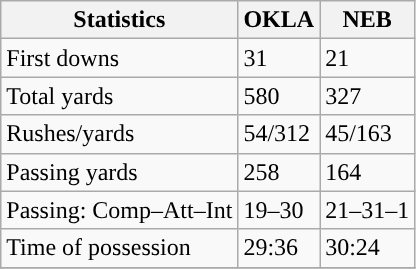<table class="wikitable" style="float: left;">
<tr>
<th>Statistics</th>
<th>OKLA</th>
<th>NEB</th>
</tr>
<tr>
<td>First downs</td>
<td>31</td>
<td>21</td>
</tr>
<tr>
<td>Total yards</td>
<td>580</td>
<td>327</td>
</tr>
<tr>
<td>Rushes/yards</td>
<td>54/312</td>
<td>45/163</td>
</tr>
<tr>
<td>Passing yards</td>
<td>258</td>
<td>164</td>
</tr>
<tr>
<td>Passing: Comp–Att–Int</td>
<td>19–30</td>
<td>21–31–1</td>
</tr>
<tr>
<td>Time of possession</td>
<td>29:36</td>
<td>30:24</td>
</tr>
<tr>
</tr>
</table>
